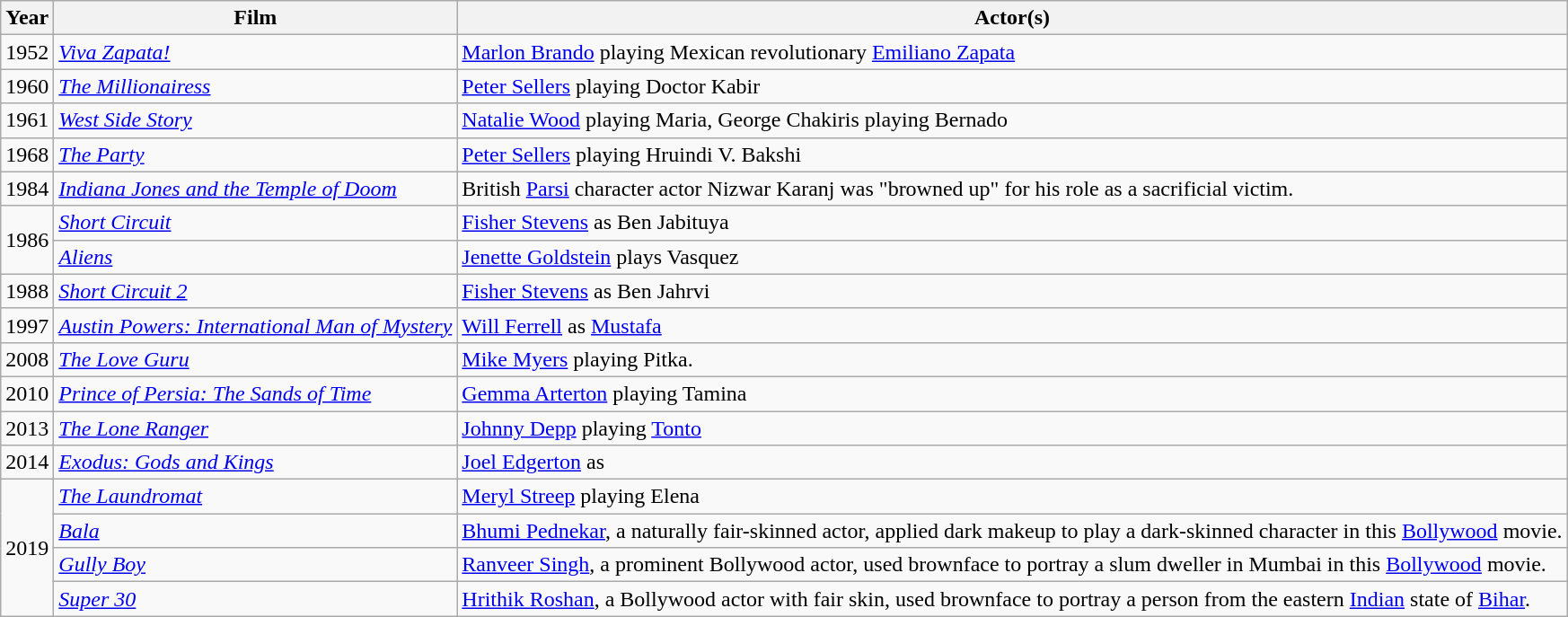<table class="wikitable">
<tr>
<th>Year</th>
<th>Film</th>
<th>Actor(s)</th>
</tr>
<tr>
<td>1952</td>
<td><em><a href='#'>Viva Zapata!</a></em></td>
<td><a href='#'>Marlon Brando</a> playing Mexican revolutionary <a href='#'>Emiliano Zapata</a></td>
</tr>
<tr>
<td>1960</td>
<td><em><a href='#'>The Millionairess</a></em></td>
<td><a href='#'>Peter Sellers</a> playing Doctor Kabir</td>
</tr>
<tr>
<td>1961</td>
<td><em><a href='#'>West Side Story</a></em></td>
<td><a href='#'>Natalie Wood</a> playing Maria, George Chakiris playing Bernado</td>
</tr>
<tr>
<td>1968</td>
<td><em><a href='#'>The Party</a></em></td>
<td><a href='#'>Peter Sellers</a> playing Hruindi V. Bakshi</td>
</tr>
<tr>
<td>1984</td>
<td><em><a href='#'>Indiana Jones and the Temple of Doom</a></em></td>
<td>British <a href='#'>Parsi</a> character actor Nizwar Karanj was "browned up" for his role as a sacrificial victim.</td>
</tr>
<tr>
<td rowspan="2">1986</td>
<td><em><a href='#'>Short Circuit</a></em></td>
<td><a href='#'>Fisher Stevens</a> as Ben Jabituya</td>
</tr>
<tr>
<td><em><a href='#'>Aliens</a></em></td>
<td><a href='#'>Jenette Goldstein</a> plays Vasquez</td>
</tr>
<tr>
<td>1988</td>
<td><em><a href='#'>Short Circuit 2</a></em></td>
<td><a href='#'>Fisher Stevens</a> as Ben Jahrvi</td>
</tr>
<tr>
<td>1997</td>
<td><em><a href='#'>Austin Powers: International Man of Mystery</a></em></td>
<td><a href='#'>Will Ferrell</a> as <a href='#'>Mustafa</a></td>
</tr>
<tr>
<td>2008</td>
<td><em><a href='#'>The Love Guru</a></em></td>
<td><a href='#'>Mike Myers</a> playing Pitka.</td>
</tr>
<tr>
<td>2010</td>
<td><em><a href='#'>Prince of Persia: The Sands of Time</a></em></td>
<td><a href='#'>Gemma Arterton</a> playing Tamina</td>
</tr>
<tr>
<td>2013</td>
<td><em><a href='#'>The Lone Ranger</a></em></td>
<td><a href='#'>Johnny Depp</a> playing <a href='#'>Tonto</a></td>
</tr>
<tr>
<td>2014</td>
<td><em><a href='#'>Exodus: Gods and Kings</a></em></td>
<td><a href='#'>Joel Edgerton</a> as </td>
</tr>
<tr>
<td rowspan="5">2019</td>
<td><em><a href='#'>The Laundromat</a></em></td>
<td><a href='#'>Meryl Streep</a> playing Elena </td>
</tr>
<tr>
<td><em><a href='#'>Bala</a></em></td>
<td><a href='#'>Bhumi Pednekar</a>, a naturally fair-skinned actor, applied dark makeup to play a dark-skinned character in this <a href='#'>Bollywood</a> movie.</td>
</tr>
<tr>
<td><em><a href='#'>Gully Boy</a></em></td>
<td><a href='#'>Ranveer Singh</a>, a prominent Bollywood actor, used brownface to portray a slum dweller in Mumbai in this <a href='#'>Bollywood</a> movie.</td>
</tr>
<tr>
<td><em><a href='#'>Super 30</a></em></td>
<td><a href='#'>Hrithik Roshan</a>, a Bollywood actor with fair skin, used brownface to portray a person from the eastern <a href='#'>Indian</a> state of <a href='#'>Bihar</a>.</td>
</tr>
</table>
